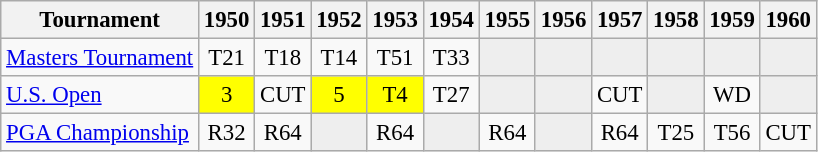<table class="wikitable" style="font-size:95%;text-align:center;">
<tr>
<th>Tournament</th>
<th>1950</th>
<th>1951</th>
<th>1952</th>
<th>1953</th>
<th>1954</th>
<th>1955</th>
<th>1956</th>
<th>1957</th>
<th>1958</th>
<th>1959</th>
<th>1960</th>
</tr>
<tr>
<td align=left><a href='#'>Masters Tournament</a></td>
<td>T21</td>
<td>T18</td>
<td>T14</td>
<td>T51</td>
<td>T33</td>
<td style="background:#eeeeee;"></td>
<td style="background:#eeeeee;"></td>
<td style="background:#eeeeee;"></td>
<td style="background:#eeeeee;"></td>
<td style="background:#eeeeee;"></td>
<td style="background:#eeeeee;"></td>
</tr>
<tr>
<td align=left><a href='#'>U.S. Open</a></td>
<td style="background:yellow;">3</td>
<td>CUT</td>
<td style="background:yellow;">5</td>
<td style="background:yellow;">T4</td>
<td>T27</td>
<td style="background:#eeeeee;"></td>
<td style="background:#eeeeee;"></td>
<td>CUT</td>
<td style="background:#eeeeee;"></td>
<td>WD</td>
<td style="background:#eeeeee;"></td>
</tr>
<tr>
<td align=left><a href='#'>PGA Championship</a></td>
<td>R32</td>
<td>R64</td>
<td style="background:#eeeeee;"></td>
<td>R64</td>
<td style="background:#eeeeee;"></td>
<td>R64</td>
<td style="background:#eeeeee;"></td>
<td>R64</td>
<td>T25</td>
<td>T56</td>
<td>CUT</td>
</tr>
</table>
